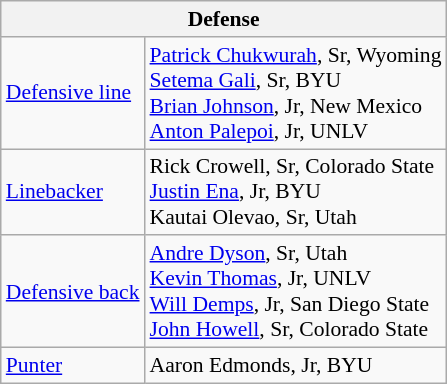<table class="wikitable" style="font-size: 90%;">
<tr>
<th colspan="2">Defense</th>
</tr>
<tr>
<td><a href='#'>Defensive line</a></td>
<td><a href='#'>Patrick Chukwurah</a>, Sr, Wyoming<br><a href='#'>Setema Gali</a>, Sr, BYU<br><a href='#'>Brian Johnson</a>, Jr, New Mexico<br><a href='#'>Anton Palepoi</a>, Jr, UNLV</td>
</tr>
<tr>
<td><a href='#'>Linebacker</a></td>
<td>Rick Crowell, Sr, Colorado State<br><a href='#'>Justin Ena</a>, Jr, BYU<br>Kautai Olevao, Sr, Utah</td>
</tr>
<tr>
<td><a href='#'>Defensive back</a></td>
<td><a href='#'>Andre Dyson</a>, Sr, Utah<br><a href='#'>Kevin Thomas</a>, Jr, UNLV<br><a href='#'>Will Demps</a>, Jr, San Diego State<br><a href='#'>John Howell</a>, Sr, Colorado State</td>
</tr>
<tr>
<td><a href='#'>Punter</a></td>
<td>Aaron Edmonds, Jr, BYU</td>
</tr>
</table>
